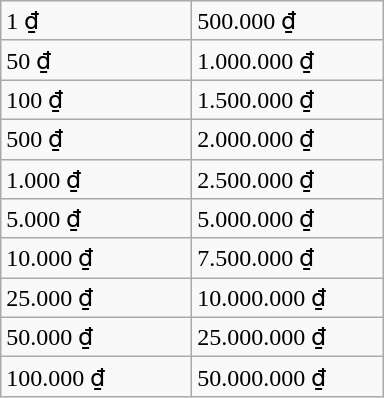<table class="wikitable">
<tr>
<td width="120">1 ₫</td>
<td width="120">500.000 ₫</td>
</tr>
<tr>
<td>50 ₫</td>
<td>1.000.000 ₫</td>
</tr>
<tr>
<td>100 ₫</td>
<td>1.500.000 ₫</td>
</tr>
<tr>
<td>500 ₫</td>
<td>2.000.000 ₫</td>
</tr>
<tr>
<td>1.000 ₫</td>
<td>2.500.000 ₫</td>
</tr>
<tr>
<td>5.000 ₫</td>
<td>5.000.000 ₫</td>
</tr>
<tr>
<td>10.000 ₫</td>
<td>7.500.000 ₫</td>
</tr>
<tr>
<td>25.000 ₫</td>
<td>10.000.000 ₫</td>
</tr>
<tr>
<td>50.000 ₫</td>
<td>25.000.000 ₫</td>
</tr>
<tr>
<td>100.000 ₫</td>
<td>50.000.000 ₫</td>
</tr>
</table>
